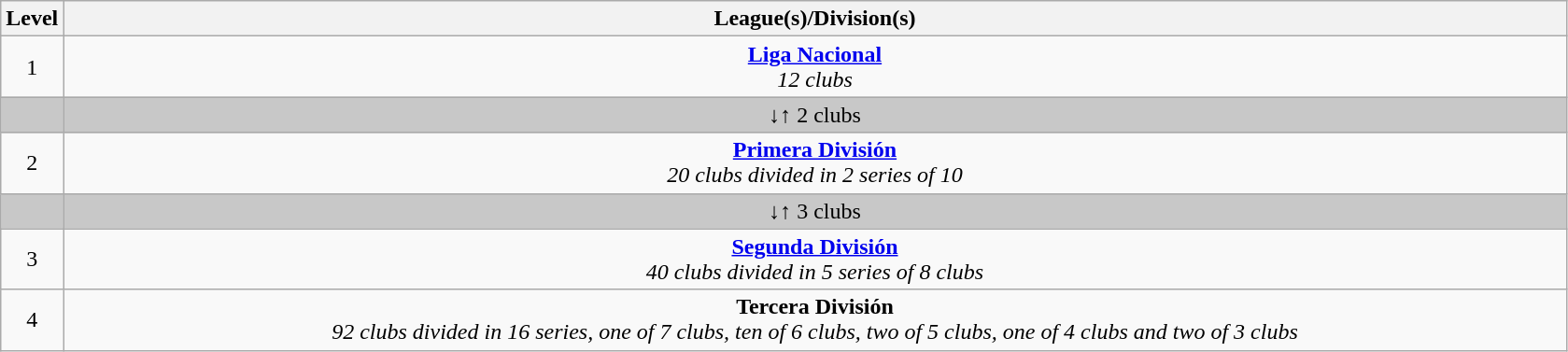<table class="wikitable" style="text-align: center;">
<tr>
<th>Level</th>
<th colspan="12">League(s)/Division(s)</th>
</tr>
<tr>
<td>1</td>
<td colspan="12"><strong><a href='#'>Liga Nacional</a></strong><br><em>12 clubs</em></td>
</tr>
<tr style="background:#c8c8c8">
<td style="width:4%;"></td>
<td colspan="9" style="width:96%;">↓↑ 2 clubs</td>
</tr>
<tr>
<td>2</td>
<td colspan="12"><strong><a href='#'>Primera División</a></strong><br><em>20 clubs divided in 2 series of 10</em></td>
</tr>
<tr style="background:#c8c8c8">
<td style="width:4%;"></td>
<td colspan="9" style="width:96%;">↓↑ 3 clubs</td>
</tr>
<tr>
<td>3</td>
<td colspan="12"><strong><a href='#'>Segunda División</a></strong><br><em>40 clubs divided in 5 series of 8 clubs</em></td>
</tr>
<tr>
<td>4</td>
<td colspan="12"><strong>Tercera División</strong><br><em>92 clubs divided in 16 series, one of 7 clubs, ten of 6 clubs, two of 5 clubs, one of 4 clubs and two of 3 clubs</em></td>
</tr>
</table>
